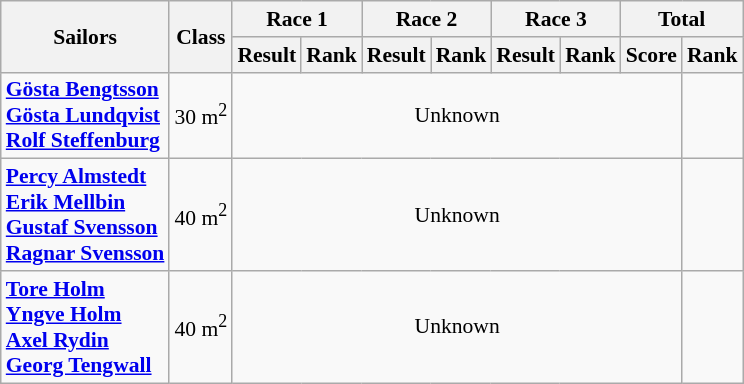<table class=wikitable style="font-size:90%">
<tr>
<th rowspan=2>Sailors</th>
<th rowspan=2>Class</th>
<th colspan=2>Race 1</th>
<th colspan=2>Race 2</th>
<th colspan=2>Race 3</th>
<th colspan=2>Total</th>
</tr>
<tr>
<th>Result</th>
<th>Rank</th>
<th>Result</th>
<th>Rank</th>
<th>Result</th>
<th>Rank</th>
<th>Score</th>
<th>Rank</th>
</tr>
<tr>
<td><strong><a href='#'>Gösta Bengtsson</a> <br> <a href='#'>Gösta Lundqvist</a> <br> <a href='#'>Rolf Steffenburg</a></strong></td>
<td>30 m<sup>2</sup></td>
<td align=center colspan=7>Unknown</td>
<td align=center></td>
</tr>
<tr>
<td><strong><a href='#'>Percy Almstedt</a> <br> <a href='#'>Erik Mellbin</a> <br> <a href='#'>Gustaf Svensson</a> <br> <a href='#'>Ragnar Svensson</a></strong></td>
<td>40 m<sup>2</sup></td>
<td align=center colspan=7>Unknown</td>
<td align=center></td>
</tr>
<tr>
<td><strong><a href='#'>Tore Holm</a> <br> <a href='#'>Yngve Holm</a> <br> <a href='#'>Axel Rydin</a> <br> <a href='#'>Georg Tengwall</a></strong></td>
<td>40 m<sup>2</sup></td>
<td align=center colspan=7>Unknown</td>
<td align=center></td>
</tr>
</table>
